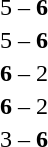<table style="text-align:center">
<tr>
<th width=223></th>
<th width=100></th>
<th width=223></th>
</tr>
<tr>
<td align=right></td>
<td></td>
<td align=left></td>
</tr>
<tr>
<td align=right></td>
<td>5 – <strong>6</strong></td>
<td align=left></td>
</tr>
<tr>
<td align=right></td>
<td>5 – <strong>6</strong></td>
<td align=left></td>
</tr>
<tr>
<td align=right></td>
<td><strong>6</strong> – 2</td>
<td align=left></td>
</tr>
<tr>
<td align=right></td>
<td><strong>6</strong> – 2</td>
<td align=left></td>
</tr>
<tr>
<td align=right></td>
<td>3 – <strong>6</strong></td>
<td align=left></td>
</tr>
</table>
